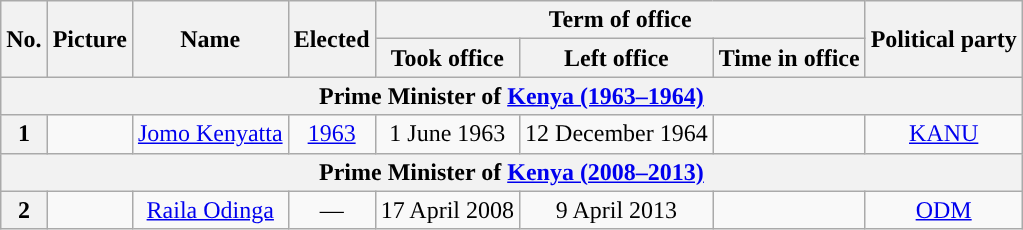<table class="wikitable" style="text-align:center">
<tr>
<th rowspan="2">No.</th>
<th rowspan="2">Picture</th>
<th rowspan="2">Name<br></th>
<th rowspan="2">Elected</th>
<th colspan="3">Term of office</th>
<th rowspan="2">Political party</th>
</tr>
<tr>
<th>Took office</th>
<th>Left office</th>
<th>Time in office</th>
</tr>
<tr>
<th colspan="8">Prime Minister of <a href='#'>Kenya (1963–1964)</a></th>
</tr>
<tr>
<th style="background:">1</th>
<td></td>
<td><a href='#'>Jomo Kenyatta</a><br></td>
<td><a href='#'>1963</a></td>
<td>1 June 1963</td>
<td>12 December 1964</td>
<td></td>
<td><a href='#'>KANU</a></td>
</tr>
<tr>
<th colspan="8">Prime Minister of <a href='#'>Kenya (2008–2013)</a></th>
</tr>
<tr>
<th style="background:">2</th>
<td></td>
<td><a href='#'>Raila Odinga</a><br></td>
<td>—</td>
<td>17 April 2008</td>
<td>9 April 2013</td>
<td></td>
<td><a href='#'>ODM</a></td>
</tr>
</table>
